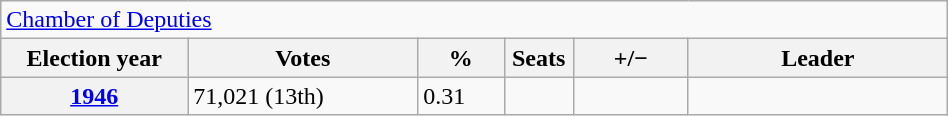<table class=wikitable style="width:50%; border:1px #AAAAFF solid">
<tr>
<td colspan=6><a href='#'>Chamber of Deputies</a></td>
</tr>
<tr>
<th width=13%>Election year</th>
<th width=16%>Votes</th>
<th width=6%>%</th>
<th width=1%>Seats</th>
<th width=8%>+/−</th>
<th width=18%>Leader</th>
</tr>
<tr>
<th><a href='#'>1946</a></th>
<td>71,021 (13th)</td>
<td>0.31</td>
<td></td>
<td></td>
<td></td>
</tr>
</table>
